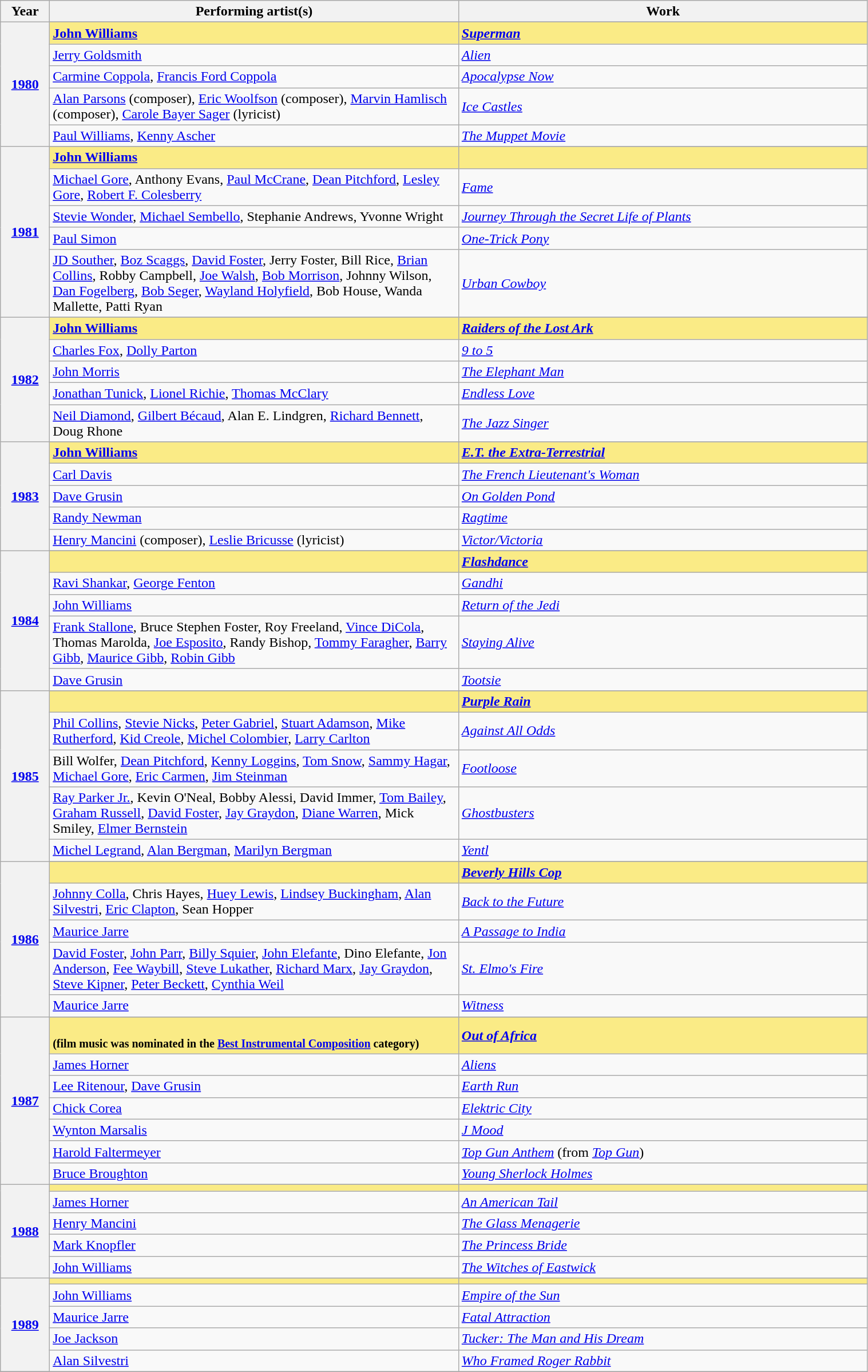<table class="wikitable" style="width:80%">
<tr>
<th width="2%">Year</th>
<th width="25%">Performing artist(s)</th>
<th width="25%">Work</th>
</tr>
<tr>
<th scope="row", rowspan=6, style="text-align:center;"><a href='#'>1980</a> <br></th>
</tr>
<tr style="background:#FAEB86">
<td><strong><a href='#'>John Williams</a></strong></td>
<td><strong> <em><a href='#'>Superman</a></em> </strong></td>
</tr>
<tr>
<td><a href='#'>Jerry Goldsmith</a></td>
<td><em><a href='#'>Alien</a></em></td>
</tr>
<tr>
<td><a href='#'>Carmine Coppola</a>, <a href='#'>Francis Ford Coppola</a></td>
<td><em><a href='#'>Apocalypse Now</a></em></td>
</tr>
<tr>
<td><a href='#'>Alan Parsons</a> (composer), <a href='#'>Eric Woolfson</a> (composer), <a href='#'>Marvin Hamlisch</a> (composer), <a href='#'>Carole Bayer Sager</a> (lyricist)</td>
<td><em><a href='#'>Ice Castles</a></em></td>
</tr>
<tr>
<td><a href='#'>Paul Williams</a>, <a href='#'>Kenny Ascher</a></td>
<td><em><a href='#'>The Muppet Movie</a></em></td>
</tr>
<tr>
<th scope="row", rowspan=6, style="text-align:center;"><a href='#'>1981</a> <br></th>
</tr>
<tr style="background:#FAEB86">
<td><strong><a href='#'>John Williams</a></strong></td>
<td><strong> <em></em> </strong></td>
</tr>
<tr>
<td><a href='#'>Michael Gore</a>, Anthony Evans, <a href='#'>Paul McCrane</a>, <a href='#'>Dean Pitchford</a>, <a href='#'>Lesley Gore</a>, <a href='#'>Robert F. Colesberry</a></td>
<td><em><a href='#'>Fame</a></em></td>
</tr>
<tr>
<td><a href='#'>Stevie Wonder</a>, <a href='#'>Michael Sembello</a>, Stephanie Andrews, Yvonne Wright</td>
<td><em><a href='#'>Journey Through the Secret Life of Plants</a></em></td>
</tr>
<tr>
<td><a href='#'>Paul Simon</a></td>
<td><em><a href='#'>One-Trick Pony</a></em></td>
</tr>
<tr>
<td><a href='#'>JD Souther</a>, <a href='#'>Boz Scaggs</a>, <a href='#'>David Foster</a>, Jerry Foster, Bill Rice, <a href='#'>Brian Collins</a>, Robby Campbell, <a href='#'>Joe Walsh</a>, <a href='#'>Bob Morrison</a>, Johnny Wilson, <a href='#'>Dan Fogelberg</a>, <a href='#'>Bob Seger</a>, <a href='#'>Wayland Holyfield</a>, Bob House, Wanda Mallette, Patti Ryan</td>
<td><em><a href='#'>Urban Cowboy</a></em></td>
</tr>
<tr>
<th scope="row", rowspan=6, style="text-align:center;"><a href='#'>1982</a> <br></th>
</tr>
<tr style="background:#FAEB86">
<td><strong> <a href='#'>John Williams</a></strong></td>
<td><strong> <em><a href='#'>Raiders of the Lost Ark</a></em> </strong></td>
</tr>
<tr>
<td><a href='#'>Charles Fox</a>, <a href='#'>Dolly Parton</a></td>
<td><em><a href='#'>9 to 5</a></em></td>
</tr>
<tr>
<td><a href='#'>John Morris</a></td>
<td><em><a href='#'>The Elephant Man</a></em></td>
</tr>
<tr>
<td><a href='#'>Jonathan Tunick</a>, <a href='#'>Lionel Richie</a>, <a href='#'>Thomas McClary</a></td>
<td><em><a href='#'>Endless Love</a></em></td>
</tr>
<tr>
<td><a href='#'>Neil Diamond</a>, <a href='#'>Gilbert Bécaud</a>, Alan E. Lindgren, <a href='#'>Richard Bennett</a>, Doug Rhone</td>
<td><em><a href='#'>The Jazz Singer</a></em></td>
</tr>
<tr>
<th scope="row", rowspan=6, style="text-align:center;"><a href='#'>1983</a> <br></th>
</tr>
<tr style="background:#FAEB86">
<td><strong><a href='#'>John Williams</a></strong></td>
<td><strong> <em><a href='#'>E.T. the Extra-Terrestrial</a></em> </strong></td>
</tr>
<tr>
<td><a href='#'>Carl Davis</a></td>
<td><em><a href='#'>The French Lieutenant's Woman</a></em></td>
</tr>
<tr>
<td><a href='#'>Dave Grusin</a></td>
<td><em><a href='#'>On Golden Pond</a></em></td>
</tr>
<tr>
<td><a href='#'>Randy Newman</a></td>
<td><em><a href='#'>Ragtime</a></em></td>
</tr>
<tr>
<td><a href='#'>Henry Mancini</a> (composer), <a href='#'>Leslie Bricusse</a> (lyricist)</td>
<td><em><a href='#'>Victor/Victoria</a></em></td>
</tr>
<tr>
<th scope="row", rowspan=6, style="text-align:center;"><a href='#'>1984</a> <br></th>
</tr>
<tr style="background:#FAEB86">
<td><strong>  </strong></td>
<td><strong> <em><a href='#'>Flashdance</a></em> </strong></td>
</tr>
<tr>
<td><a href='#'>Ravi Shankar</a>, <a href='#'>George Fenton</a></td>
<td><em><a href='#'>Gandhi</a></em></td>
</tr>
<tr>
<td><a href='#'>John Williams</a></td>
<td><em><a href='#'>Return of the Jedi</a></em></td>
</tr>
<tr>
<td><a href='#'>Frank Stallone</a>, Bruce Stephen Foster, Roy Freeland, <a href='#'>Vince DiCola</a>, Thomas Marolda, <a href='#'>Joe Esposito</a>, Randy Bishop, <a href='#'>Tommy Faragher</a>, <a href='#'>Barry Gibb</a>, <a href='#'>Maurice Gibb</a>, <a href='#'>Robin Gibb</a></td>
<td><em><a href='#'>Staying Alive</a></em></td>
</tr>
<tr>
<td><a href='#'>Dave Grusin</a></td>
<td><em><a href='#'>Tootsie</a></em></td>
</tr>
<tr>
<th scope="row", rowspan=6, style="text-align:center;"><a href='#'>1985</a> <br></th>
</tr>
<tr style="background:#FAEB86">
<td><strong>  </strong></td>
<td><strong> <em><a href='#'>Purple Rain</a></em> </strong></td>
</tr>
<tr>
<td><a href='#'>Phil Collins</a>, <a href='#'>Stevie Nicks</a>, <a href='#'>Peter Gabriel</a>, <a href='#'>Stuart Adamson</a>, <a href='#'>Mike Rutherford</a>, <a href='#'>Kid Creole</a>, <a href='#'>Michel Colombier</a>, <a href='#'>Larry Carlton</a></td>
<td><em><a href='#'>Against All Odds</a></em></td>
</tr>
<tr>
<td>Bill Wolfer, <a href='#'>Dean Pitchford</a>, <a href='#'>Kenny Loggins</a>, <a href='#'>Tom Snow</a>, <a href='#'>Sammy Hagar</a>, <a href='#'>Michael Gore</a>, <a href='#'>Eric Carmen</a>, <a href='#'>Jim Steinman</a></td>
<td><em><a href='#'>Footloose</a></em></td>
</tr>
<tr>
<td><a href='#'>Ray Parker Jr.</a>, Kevin O'Neal, Bobby Alessi, David Immer, <a href='#'>Tom Bailey</a>, <a href='#'>Graham Russell</a>, <a href='#'>David Foster</a>, <a href='#'>Jay Graydon</a>, <a href='#'>Diane Warren</a>, Mick Smiley, <a href='#'>Elmer Bernstein</a></td>
<td><em><a href='#'>Ghostbusters</a></em></td>
</tr>
<tr>
<td><a href='#'>Michel Legrand</a>, <a href='#'>Alan Bergman</a>, <a href='#'>Marilyn Bergman</a></td>
<td><em><a href='#'>Yentl</a></em></td>
</tr>
<tr>
<th scope="row", rowspan=6, style="text-align:center;"><a href='#'>1986</a> <br></th>
</tr>
<tr style="background:#FAEB86">
<td><strong>  </strong></td>
<td><strong> <em><a href='#'>Beverly Hills Cop</a></em> </strong></td>
</tr>
<tr>
<td><a href='#'>Johnny Colla</a>, Chris Hayes, <a href='#'>Huey Lewis</a>, <a href='#'>Lindsey Buckingham</a>, <a href='#'>Alan Silvestri</a>, <a href='#'>Eric Clapton</a>, Sean Hopper</td>
<td><em><a href='#'>Back to the Future</a></em></td>
</tr>
<tr>
<td><a href='#'>Maurice Jarre</a></td>
<td><em><a href='#'>A Passage to India</a></em></td>
</tr>
<tr>
<td><a href='#'>David Foster</a>, <a href='#'>John Parr</a>, <a href='#'>Billy Squier</a>, <a href='#'>John Elefante</a>, Dino Elefante, <a href='#'>Jon Anderson</a>, <a href='#'>Fee Waybill</a>, <a href='#'>Steve Lukather</a>, <a href='#'>Richard Marx</a>, <a href='#'>Jay Graydon</a>, <a href='#'>Steve Kipner</a>, <a href='#'>Peter Beckett</a>, <a href='#'>Cynthia Weil</a></td>
<td><em><a href='#'>St. Elmo's Fire</a></em></td>
</tr>
<tr>
<td><a href='#'>Maurice Jarre</a></td>
<td><em><a href='#'>Witness</a></em></td>
</tr>
<tr>
<th scope="row", rowspan=8, style="text-align:center;"><a href='#'>1987</a> <br></th>
</tr>
<tr style="background:#FAEB86">
<td><strong>  <br> <small>(film music was nominated in the <a href='#'>Best Instrumental Composition</a> category)</small> </strong></td>
<td><strong> <em><a href='#'>Out of Africa</a></em> </strong></td>
</tr>
<tr>
<td><a href='#'>James Horner</a></td>
<td><em><a href='#'>Aliens</a></em></td>
</tr>
<tr>
<td><a href='#'>Lee Ritenour</a>, <a href='#'>Dave Grusin</a></td>
<td><em><a href='#'>Earth Run</a></em></td>
</tr>
<tr>
<td><a href='#'>Chick Corea</a></td>
<td><em><a href='#'>Elektric City</a></em></td>
</tr>
<tr>
<td><a href='#'>Wynton Marsalis</a></td>
<td><em><a href='#'>J Mood</a></em></td>
</tr>
<tr>
<td><a href='#'>Harold Faltermeyer</a></td>
<td><em><a href='#'>Top Gun Anthem</a></em> (from <em><a href='#'>Top Gun</a></em>)</td>
</tr>
<tr>
<td><a href='#'>Bruce Broughton</a></td>
<td><em><a href='#'>Young Sherlock Holmes</a></em></td>
</tr>
<tr>
<th scope="row", rowspan=6, style="text-align:center;"><a href='#'>1988</a> <br></th>
</tr>
<tr style="background:#FAEB86">
<td><strong>  </strong></td>
<td><strong> <em></em> </strong></td>
</tr>
<tr>
<td><a href='#'>James Horner</a></td>
<td><em><a href='#'>An American Tail</a></em></td>
</tr>
<tr>
<td><a href='#'>Henry Mancini</a></td>
<td><em><a href='#'>The Glass Menagerie</a></em></td>
</tr>
<tr>
<td><a href='#'>Mark Knopfler</a></td>
<td><em><a href='#'>The Princess Bride</a></em></td>
</tr>
<tr>
<td><a href='#'>John Williams</a></td>
<td><em><a href='#'>The Witches of Eastwick</a></em></td>
</tr>
<tr>
<th scope="row", rowspan=6, style="text-align:center;"><a href='#'>1989</a> <br></th>
</tr>
<tr style="background:#FAEB86">
<td><strong>  </strong></td>
<td><strong> <em></em> </strong></td>
</tr>
<tr>
<td><a href='#'>John Williams</a></td>
<td><em><a href='#'>Empire of the Sun</a></em></td>
</tr>
<tr>
<td><a href='#'>Maurice Jarre</a></td>
<td><em><a href='#'>Fatal Attraction</a></em></td>
</tr>
<tr>
<td><a href='#'>Joe Jackson</a></td>
<td><em><a href='#'>Tucker: The Man and His Dream</a></em></td>
</tr>
<tr>
<td><a href='#'>Alan Silvestri</a></td>
<td><em><a href='#'>Who Framed Roger Rabbit</a></em></td>
</tr>
<tr>
</tr>
</table>
